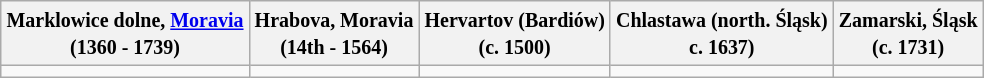<table class="wikitable" style="margin:1em auto; text-align:center;">
<tr>
<th><small>Marklowice dolne, <a href='#'>Moravia</a><br>(1360 - 1739)</small></th>
<th><small>Hrabova, Moravia<br>(14th - 1564)</small></th>
<th><small>Hervartov (Bardiów)<br>(c. 1500)</small></th>
<th><small>Chlastawa (north. Śląsk)<br>c. 1637)</small></th>
<th><small>Zamarski, Śląsk<br>(c. 1731)</small></th>
</tr>
<tr>
<td></td>
<td></td>
<td></td>
<td></td>
<td></td>
</tr>
</table>
